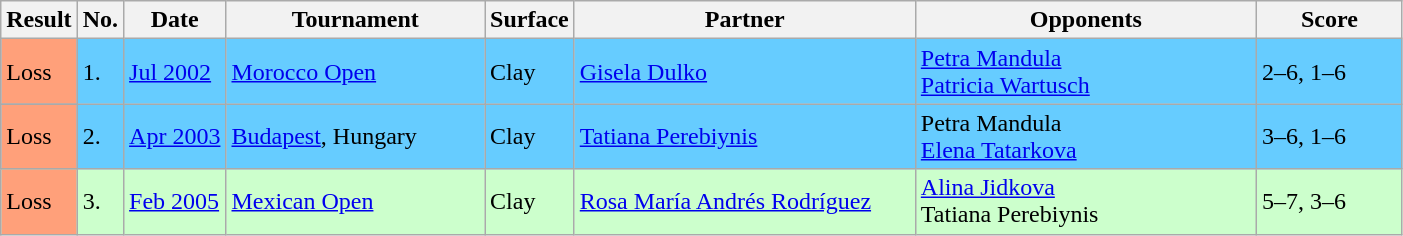<table class="wikitable">
<tr>
<th>Result</th>
<th>No.</th>
<th>Date</th>
<th width=165>Tournament</th>
<th width=50>Surface</th>
<th width=220>Partner</th>
<th width=220>Opponents</th>
<th width=90>Score</th>
</tr>
<tr bgcolor=#66CCFF>
<td style="background:#ffa07a;">Loss</td>
<td>1.</td>
<td><a href='#'>Jul 2002</a></td>
<td><a href='#'>Morocco Open</a></td>
<td>Clay</td>
<td> <a href='#'>Gisela Dulko</a></td>
<td> <a href='#'>Petra Mandula</a> <br>  <a href='#'>Patricia Wartusch</a></td>
<td>2–6, 1–6</td>
</tr>
<tr bgcolor=#66CCFF>
<td style="background:#ffa07a;">Loss</td>
<td>2.</td>
<td><a href='#'>Apr 2003</a></td>
<td><a href='#'>Budapest</a>, Hungary</td>
<td>Clay</td>
<td> <a href='#'>Tatiana Perebiynis</a></td>
<td> Petra Mandula <br>  <a href='#'>Elena Tatarkova</a></td>
<td>3–6, 1–6</td>
</tr>
<tr bgcolor=#CCFFCC>
<td style="background:#ffa07a;">Loss</td>
<td>3.</td>
<td><a href='#'>Feb 2005</a></td>
<td><a href='#'>Mexican Open</a></td>
<td>Clay</td>
<td> <a href='#'>Rosa María Andrés Rodríguez</a></td>
<td> <a href='#'>Alina Jidkova</a> <br>  Tatiana Perebiynis</td>
<td>5–7, 3–6</td>
</tr>
</table>
